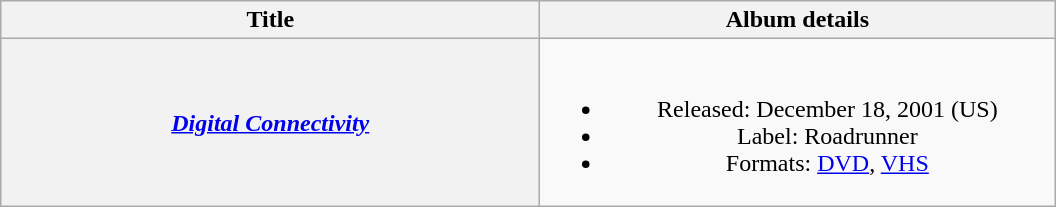<table class="wikitable plainrowheaders" style="text-align:center;">
<tr>
<th scope="col" style="width:22em;">Title</th>
<th scope="col" style="width:21em;">Album details</th>
</tr>
<tr>
<th scope="row"><em><a href='#'>Digital Connectivity</a></em></th>
<td><br><ul><li>Released: December 18, 2001 <span>(US)</span></li><li>Label: Roadrunner</li><li>Formats: <a href='#'>DVD</a>, <a href='#'>VHS</a></li></ul></td>
</tr>
</table>
